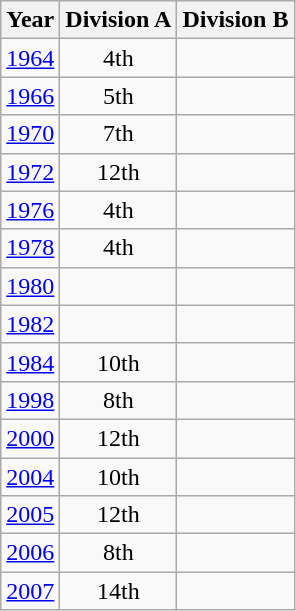<table class="wikitable" style="text-align:center">
<tr>
<th>Year</th>
<th>Division A</th>
<th>Division B</th>
</tr>
<tr>
<td><a href='#'>1964</a></td>
<td>4th</td>
<td></td>
</tr>
<tr>
<td><a href='#'>1966</a></td>
<td>5th</td>
<td></td>
</tr>
<tr>
<td><a href='#'>1970</a></td>
<td>7th</td>
<td></td>
</tr>
<tr>
<td><a href='#'>1972</a></td>
<td>12th</td>
<td></td>
</tr>
<tr>
<td><a href='#'>1976</a></td>
<td>4th</td>
<td></td>
</tr>
<tr>
<td><a href='#'>1978</a></td>
<td>4th</td>
<td></td>
</tr>
<tr>
<td><a href='#'>1980</a></td>
<td></td>
<td></td>
</tr>
<tr>
<td><a href='#'>1982</a></td>
<td></td>
<td></td>
</tr>
<tr>
<td><a href='#'>1984</a></td>
<td>10th</td>
<td></td>
</tr>
<tr>
<td><a href='#'>1998</a></td>
<td>8th</td>
<td></td>
</tr>
<tr>
<td><a href='#'>2000</a></td>
<td>12th</td>
<td></td>
</tr>
<tr>
<td><a href='#'>2004</a></td>
<td>10th</td>
<td></td>
</tr>
<tr>
<td><a href='#'>2005</a></td>
<td>12th</td>
<td></td>
</tr>
<tr>
<td><a href='#'>2006</a></td>
<td>8th</td>
<td></td>
</tr>
<tr>
<td><a href='#'>2007</a></td>
<td>14th</td>
<td></td>
</tr>
</table>
